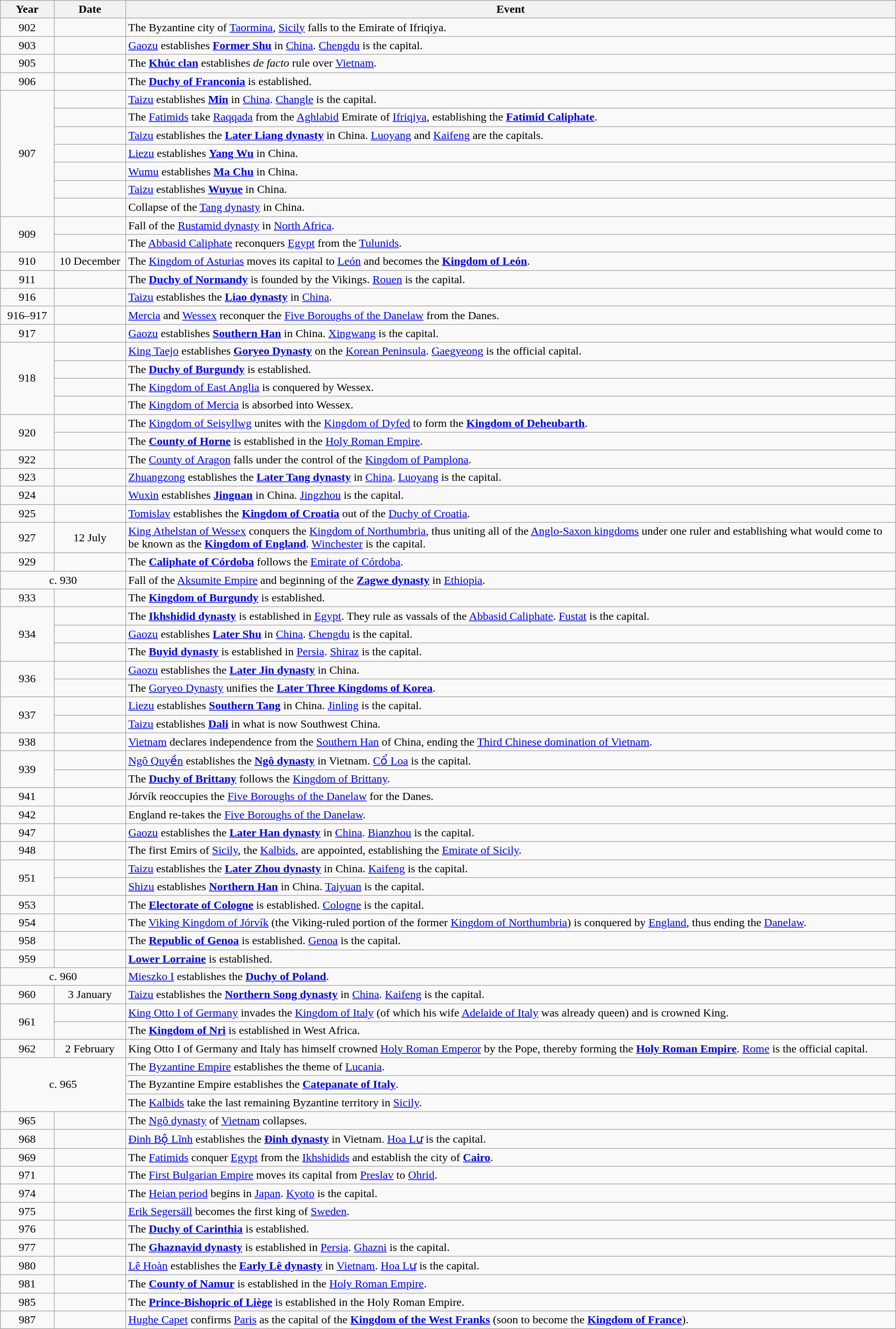<table class=wikitable style="width:100%;">
<tr>
<th style="width:6%">Year</th>
<th style="width:8%">Date</th>
<th style="width:86%">Event</th>
</tr>
<tr>
<td align=center>902</td>
<td align=center></td>
<td>The Byzantine city of <a href='#'>Taormina</a>, <a href='#'>Sicily</a> falls to the Emirate of Ifriqiya.</td>
</tr>
<tr>
<td align=center>903</td>
<td align=center></td>
<td><a href='#'>Gaozu</a> establishes <strong><a href='#'>Former Shu</a></strong> in <a href='#'>China</a>. <a href='#'>Chengdu</a> is the capital.</td>
</tr>
<tr>
<td align=center>905</td>
<td align=center></td>
<td>The <strong><a href='#'>Khúc clan</a></strong> establishes <em>de facto</em> rule over <a href='#'>Vietnam</a>.</td>
</tr>
<tr>
<td align=center>906</td>
<td align=center></td>
<td>The <strong><a href='#'>Duchy of Franconia</a></strong> is established.</td>
</tr>
<tr>
<td rowspan=7 align=center>907</td>
<td align=center></td>
<td><a href='#'>Taizu</a> establishes <strong><a href='#'>Min</a></strong> in <a href='#'>China</a>. <a href='#'>Changle</a> is the capital.</td>
</tr>
<tr>
<td></td>
<td>The <a href='#'>Fatimids</a> take <a href='#'>Raqqada</a> from the <a href='#'>Aghlabid</a> Emirate of <a href='#'>Ifriqiya</a>, establishing the <strong><a href='#'>Fatimid Caliphate</a></strong>.</td>
</tr>
<tr>
<td></td>
<td><a href='#'>Taizu</a> establishes the <strong><a href='#'>Later Liang dynasty</a></strong> in China. <a href='#'>Luoyang</a> and <a href='#'>Kaifeng</a> are the capitals.</td>
</tr>
<tr>
<td></td>
<td><a href='#'>Liezu</a> establishes <strong><a href='#'>Yang Wu</a></strong> in China.</td>
</tr>
<tr>
<td></td>
<td><a href='#'>Wumu</a> establishes <strong><a href='#'>Ma Chu</a></strong> in China.</td>
</tr>
<tr>
<td></td>
<td><a href='#'>Taizu</a> establishes <strong><a href='#'>Wuyue</a></strong> in China.</td>
</tr>
<tr>
<td></td>
<td>Collapse of the <a href='#'>Tang dynasty</a> in China.</td>
</tr>
<tr>
<td rowspan=2 align=center>909</td>
<td align=center></td>
<td>Fall of the <a href='#'>Rustamid dynasty</a> in <a href='#'>North Africa</a>.</td>
</tr>
<tr>
<td></td>
<td>The <a href='#'>Abbasid Caliphate</a> reconquers <a href='#'>Egypt</a> from the <a href='#'>Tulunids</a>.</td>
</tr>
<tr>
<td align=center>910</td>
<td align=center>10 December</td>
<td>The <a href='#'>Kingdom of Asturias</a> moves its capital to <a href='#'>León</a> and becomes the <strong><a href='#'>Kingdom of León</a></strong>.</td>
</tr>
<tr>
<td align=center>911</td>
<td align=center></td>
<td>The <strong><a href='#'>Duchy of Normandy</a></strong> is founded by the Vikings. <a href='#'>Rouen</a> is the capital.</td>
</tr>
<tr>
<td align=center>916</td>
<td align=center></td>
<td><a href='#'>Taizu</a> establishes the <strong><a href='#'>Liao dynasty</a></strong> in <a href='#'>China</a>.</td>
</tr>
<tr>
<td align=center>916–917</td>
<td align=center></td>
<td><a href='#'>Mercia</a> and <a href='#'>Wessex</a> reconquer the <a href='#'>Five Boroughs of the Danelaw</a> from the Danes.</td>
</tr>
<tr>
<td align=center>917</td>
<td align=center></td>
<td><a href='#'>Gaozu</a> establishes <strong><a href='#'>Southern Han</a></strong> in China. <a href='#'>Xingwang</a> is the capital.</td>
</tr>
<tr>
<td rowspan=4 align=center>918</td>
<td align=center></td>
<td><a href='#'>King Taejo</a> establishes <strong><a href='#'>Goryeo Dynasty</a></strong> on the <a href='#'>Korean Peninsula</a>. <a href='#'>Gaegyeong</a> is the official capital.</td>
</tr>
<tr>
<td></td>
<td>The <strong><a href='#'>Duchy of Burgundy</a></strong> is established.</td>
</tr>
<tr>
<td></td>
<td>The <a href='#'>Kingdom of East Anglia</a> is conquered by Wessex.</td>
</tr>
<tr>
<td></td>
<td>The <a href='#'>Kingdom of Mercia</a> is absorbed into Wessex.</td>
</tr>
<tr>
<td rowspan=2 align=center>920</td>
<td align=center></td>
<td>The <a href='#'>Kingdom of Seisyllwg</a> unites with the <a href='#'>Kingdom of Dyfed</a> to form the <strong><a href='#'>Kingdom of Deheubarth</a></strong>.</td>
</tr>
<tr>
<td></td>
<td>The <strong><a href='#'>County of Horne</a></strong> is established in the <a href='#'>Holy Roman Empire</a>.</td>
</tr>
<tr>
<td align=center>922</td>
<td align=center></td>
<td>The <a href='#'>County of Aragon</a> falls under the control of the <a href='#'>Kingdom of Pamplona</a>.</td>
</tr>
<tr>
<td align=center>923</td>
<td align=center></td>
<td><a href='#'>Zhuangzong</a> establishes the <strong><a href='#'>Later Tang dynasty</a></strong> in <a href='#'>China</a>. <a href='#'>Luoyang</a> is the capital.</td>
</tr>
<tr>
<td align=center>924</td>
<td align=center></td>
<td><a href='#'>Wuxin</a> establishes <strong><a href='#'>Jingnan</a></strong> in China. <a href='#'>Jingzhou</a> is the capital.</td>
</tr>
<tr>
<td align=center>925</td>
<td align=center></td>
<td><a href='#'>Tomislav</a> establishes the <strong><a href='#'>Kingdom of Croatia</a></strong> out of the <a href='#'>Duchy of Croatia</a>.</td>
</tr>
<tr>
<td align=center>927</td>
<td align=center>12 July</td>
<td><a href='#'>King Athelstan of Wessex</a> conquers the <a href='#'>Kingdom of Northumbria</a>, thus uniting all of the <a href='#'>Anglo-Saxon kingdoms</a> under one ruler and establishing what would come to be known as the <strong><a href='#'>Kingdom of England</a></strong>. <a href='#'>Winchester</a> is the capital.</td>
</tr>
<tr>
<td align=center>929</td>
<td align=center></td>
<td>The <strong><a href='#'>Caliphate of Córdoba</a></strong> follows the <a href='#'>Emirate of Córdoba</a>.</td>
</tr>
<tr>
<td align=center colspan=2>c. 930</td>
<td>Fall of the <a href='#'>Aksumite Empire</a> and beginning of the <strong><a href='#'>Zagwe dynasty</a></strong> in <a href='#'>Ethiopia</a>.</td>
</tr>
<tr>
<td align=center>933</td>
<td align=center></td>
<td>The <strong><a href='#'>Kingdom of Burgundy</a></strong> is established.</td>
</tr>
<tr>
<td rowspan=3 align=center>934</td>
<td align=center></td>
<td>The <strong><a href='#'>Ikhshidid dynasty</a></strong> is established in <a href='#'>Egypt</a>. They rule as vassals of the <a href='#'>Abbasid Caliphate</a>. <a href='#'>Fustat</a> is the capital.</td>
</tr>
<tr>
<td></td>
<td><a href='#'>Gaozu</a> establishes <strong><a href='#'>Later Shu</a></strong> in <a href='#'>China</a>. <a href='#'>Chengdu</a> is the capital.</td>
</tr>
<tr>
<td></td>
<td>The <strong><a href='#'>Buyid dynasty</a></strong> is established in <a href='#'>Persia</a>. <a href='#'>Shiraz</a> is the capital.</td>
</tr>
<tr>
<td align=center rowspan=2>936</td>
<td align=center></td>
<td><a href='#'>Gaozu</a> establishes the <strong><a href='#'>Later Jin dynasty</a></strong> in China.</td>
</tr>
<tr>
<td></td>
<td>The <a href='#'>Goryeo Dynasty</a> unifies the <strong><a href='#'>Later Three Kingdoms of Korea</a></strong>.</td>
</tr>
<tr>
<td align=center rowspan=2>937</td>
<td align=center></td>
<td><a href='#'>Liezu</a> establishes <strong><a href='#'>Southern Tang</a></strong> in China. <a href='#'>Jinling</a> is the capital.</td>
</tr>
<tr>
<td></td>
<td><a href='#'>Taizu</a> establishes <strong><a href='#'>Dali</a></strong> in what is now Southwest China.</td>
</tr>
<tr>
<td align=center>938</td>
<td align=center></td>
<td><a href='#'>Vietnam</a> declares independence from the <a href='#'>Southern Han</a> of China, ending the <a href='#'>Third Chinese domination of Vietnam</a>.</td>
</tr>
<tr>
<td rowspan=2 align=center>939</td>
<td align=center></td>
<td><a href='#'>Ngô Quyền</a> establishes the <strong><a href='#'>Ngô dynasty</a></strong> in Vietnam. <a href='#'>Cổ Loa</a> is the capital.</td>
</tr>
<tr>
<td></td>
<td>The <strong><a href='#'>Duchy of Brittany</a></strong> follows the <a href='#'>Kingdom of Brittany</a>.</td>
</tr>
<tr>
<td align=center>941</td>
<td align=center></td>
<td>Jórvík reoccupies the <a href='#'>Five Boroughs of the Danelaw</a> for the Danes.</td>
</tr>
<tr>
<td align=center>942</td>
<td align=center></td>
<td>England re-takes the <a href='#'>Five Boroughs of the Danelaw</a>.</td>
</tr>
<tr>
<td align=center>947</td>
<td align=center></td>
<td><a href='#'>Gaozu</a> establishes the <strong><a href='#'>Later Han dynasty</a></strong> in <a href='#'>China</a>. <a href='#'>Bianzhou</a> is the capital.</td>
</tr>
<tr>
<td align=center>948</td>
<td align=center></td>
<td>The first Emirs of <a href='#'>Sicily</a>, the <a href='#'>Kalbids</a>, are appointed, establishing the <a href='#'>Emirate of Sicily</a>.</td>
</tr>
<tr>
<td align=center rowspan=2>951</td>
<td align=center></td>
<td><a href='#'>Taizu</a> establishes the <strong><a href='#'>Later Zhou dynasty</a></strong> in China. <a href='#'>Kaifeng</a> is the capital.</td>
</tr>
<tr>
<td></td>
<td><a href='#'>Shizu</a> establishes <strong><a href='#'>Northern Han</a></strong> in China. <a href='#'>Taiyuan</a> is the capital.</td>
</tr>
<tr>
<td align=center>953</td>
<td align=center></td>
<td>The <strong><a href='#'>Electorate of Cologne</a></strong> is established. <a href='#'>Cologne</a> is the capital.</td>
</tr>
<tr>
<td align=center>954</td>
<td align=center></td>
<td>The <a href='#'>Viking Kingdom of Jórvík</a> (the Viking-ruled portion of the former <a href='#'>Kingdom of Northumbria</a>) is conquered by <a href='#'>England</a>, thus ending the <a href='#'>Danelaw</a>.</td>
</tr>
<tr>
<td align=center>958</td>
<td align=center></td>
<td>The <strong><a href='#'>Republic of Genoa</a></strong> is established. <a href='#'>Genoa</a> is the capital.</td>
</tr>
<tr>
<td align=center>959</td>
<td align=center></td>
<td><strong><a href='#'>Lower Lorraine</a></strong> is established.</td>
</tr>
<tr>
<td align=center colspan=2>c. 960</td>
<td><a href='#'>Mieszko I</a> establishes the <strong><a href='#'>Duchy of Poland</a></strong>.</td>
</tr>
<tr>
<td align=center>960</td>
<td align=center>3 January</td>
<td><a href='#'>Taizu</a> establishes the <strong><a href='#'>Northern Song dynasty</a></strong> in <a href='#'>China</a>. <a href='#'>Kaifeng</a> is the capital.</td>
</tr>
<tr>
<td rowspan=2 align=center>961</td>
<td align=center></td>
<td><a href='#'>King Otto I of Germany</a> invades the <a href='#'>Kingdom of Italy</a> (of which his wife <a href='#'>Adelaide of Italy</a> was already queen) and is crowned King.</td>
</tr>
<tr>
<td></td>
<td>The <strong><a href='#'>Kingdom of Nri</a></strong> is established in West Africa.</td>
</tr>
<tr>
<td align=center>962</td>
<td align=center>2 February</td>
<td>King Otto I of Germany and Italy has himself crowned <a href='#'>Holy Roman Emperor</a> by the Pope, thereby forming the <strong><a href='#'>Holy Roman Empire</a></strong>. <a href='#'>Rome</a> is the official capital.</td>
</tr>
<tr>
<td rowspan=3 colspan=2 align=center>c. 965</td>
<td>The <a href='#'>Byzantine Empire</a> establishes the theme of <a href='#'>Lucania</a>.</td>
</tr>
<tr>
<td>The Byzantine Empire establishes the <strong><a href='#'>Catepanate of Italy</a></strong>.</td>
</tr>
<tr>
<td>The <a href='#'>Kalbids</a> take the last remaining Byzantine territory in <a href='#'>Sicily</a>.</td>
</tr>
<tr>
<td align=center>965</td>
<td align=center></td>
<td>The <a href='#'>Ngô dynasty</a> of <a href='#'>Vietnam</a> collapses.</td>
</tr>
<tr>
<td align=center>968</td>
<td align=center></td>
<td><a href='#'>Đinh Bộ Lĩnh</a> establishes the <strong><a href='#'>Đinh dynasty</a></strong> in Vietnam. <a href='#'>Hoa Lư</a> is the capital.</td>
</tr>
<tr>
<td align=center>969</td>
<td align=center></td>
<td>The <a href='#'>Fatimids</a> conquer <a href='#'>Egypt</a> from the <a href='#'>Ikhshidids</a> and establish the city of <strong><a href='#'>Cairo</a></strong>.</td>
</tr>
<tr>
<td align=center>971</td>
<td align=center></td>
<td>The <a href='#'>First Bulgarian Empire</a> moves its capital from <a href='#'>Preslav</a> to <a href='#'>Ohrid</a>.</td>
</tr>
<tr>
<td align=center>974</td>
<td align=center></td>
<td>The <a href='#'>Heian period</a> begins in <a href='#'>Japan</a>. <a href='#'>Kyoto</a> is the capital.</td>
</tr>
<tr>
<td align=center>975</td>
<td align=center></td>
<td><a href='#'>Erik Segersäll</a> becomes the first king of <a href='#'>Sweden</a>.</td>
</tr>
<tr>
<td align=center>976</td>
<td align=center></td>
<td>The <strong><a href='#'>Duchy of Carinthia</a></strong> is established.</td>
</tr>
<tr>
<td align=center>977</td>
<td align=center></td>
<td>The <strong><a href='#'>Ghaznavid dynasty</a></strong> is established in <a href='#'>Persia</a>. <a href='#'>Ghazni</a> is the capital.</td>
</tr>
<tr>
<td align=center>980</td>
<td align=center></td>
<td><a href='#'>Lê Hoàn</a> establishes the <strong><a href='#'>Early Lê dynasty</a></strong> in <a href='#'>Vietnam</a>. <a href='#'>Hoa Lư</a> is the capital.</td>
</tr>
<tr>
<td align=center>981</td>
<td align=center></td>
<td>The <strong><a href='#'>County of Namur</a></strong> is established in the <a href='#'>Holy Roman Empire</a>.</td>
</tr>
<tr>
<td align=center>985</td>
<td align=center></td>
<td>The <strong><a href='#'>Prince-Bishopric of Liège</a></strong> is established in the Holy Roman Empire.</td>
</tr>
<tr>
<td align=center>987</td>
<td align=center></td>
<td><a href='#'>Hughe Capet</a> confirms <a href='#'>Paris</a> as the capital of the <strong><a href='#'>Kingdom of the West Franks</a></strong> (soon to become the <strong><a href='#'>Kingdom of France</a></strong>).</td>
</tr>
</table>
